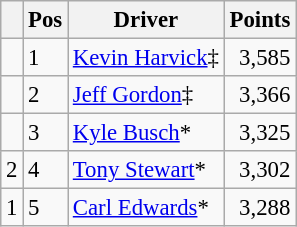<table class="wikitable" style="font-size: 95%;">
<tr>
<th></th>
<th>Pos</th>
<th>Driver</th>
<th>Points</th>
</tr>
<tr>
<td align="left"></td>
<td>1</td>
<td><a href='#'>Kevin Harvick</a>‡</td>
<td style="text-align:right;">3,585</td>
</tr>
<tr>
<td align="left"></td>
<td>2</td>
<td><a href='#'>Jeff Gordon</a>‡</td>
<td style="text-align:right;">3,366</td>
</tr>
<tr>
<td align="left"></td>
<td>3</td>
<td><a href='#'>Kyle Busch</a>*</td>
<td style="text-align:right;">3,325</td>
</tr>
<tr>
<td align="left"> 2</td>
<td>4</td>
<td><a href='#'>Tony Stewart</a>*</td>
<td style="text-align:right;">3,302</td>
</tr>
<tr>
<td align="left"> 1</td>
<td>5</td>
<td><a href='#'>Carl Edwards</a>*</td>
<td style="text-align:right;">3,288</td>
</tr>
</table>
